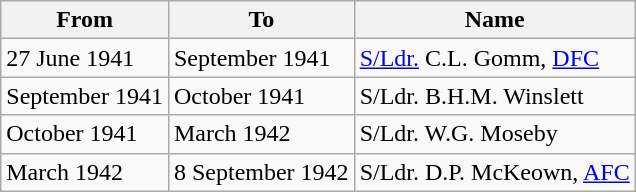<table class="wikitable">
<tr>
<th>From</th>
<th>To</th>
<th>Name</th>
</tr>
<tr>
<td>27 June 1941</td>
<td>September 1941</td>
<td><a href='#'>S/Ldr.</a> C.L. Gomm, <a href='#'>DFC</a></td>
</tr>
<tr>
<td>September 1941</td>
<td>October 1941</td>
<td>S/Ldr. B.H.M. Winslett</td>
</tr>
<tr>
<td>October 1941</td>
<td>March 1942</td>
<td>S/Ldr. W.G. Moseby</td>
</tr>
<tr>
<td>March 1942</td>
<td>8 September 1942</td>
<td>S/Ldr. D.P. McKeown, <a href='#'>AFC</a></td>
</tr>
</table>
